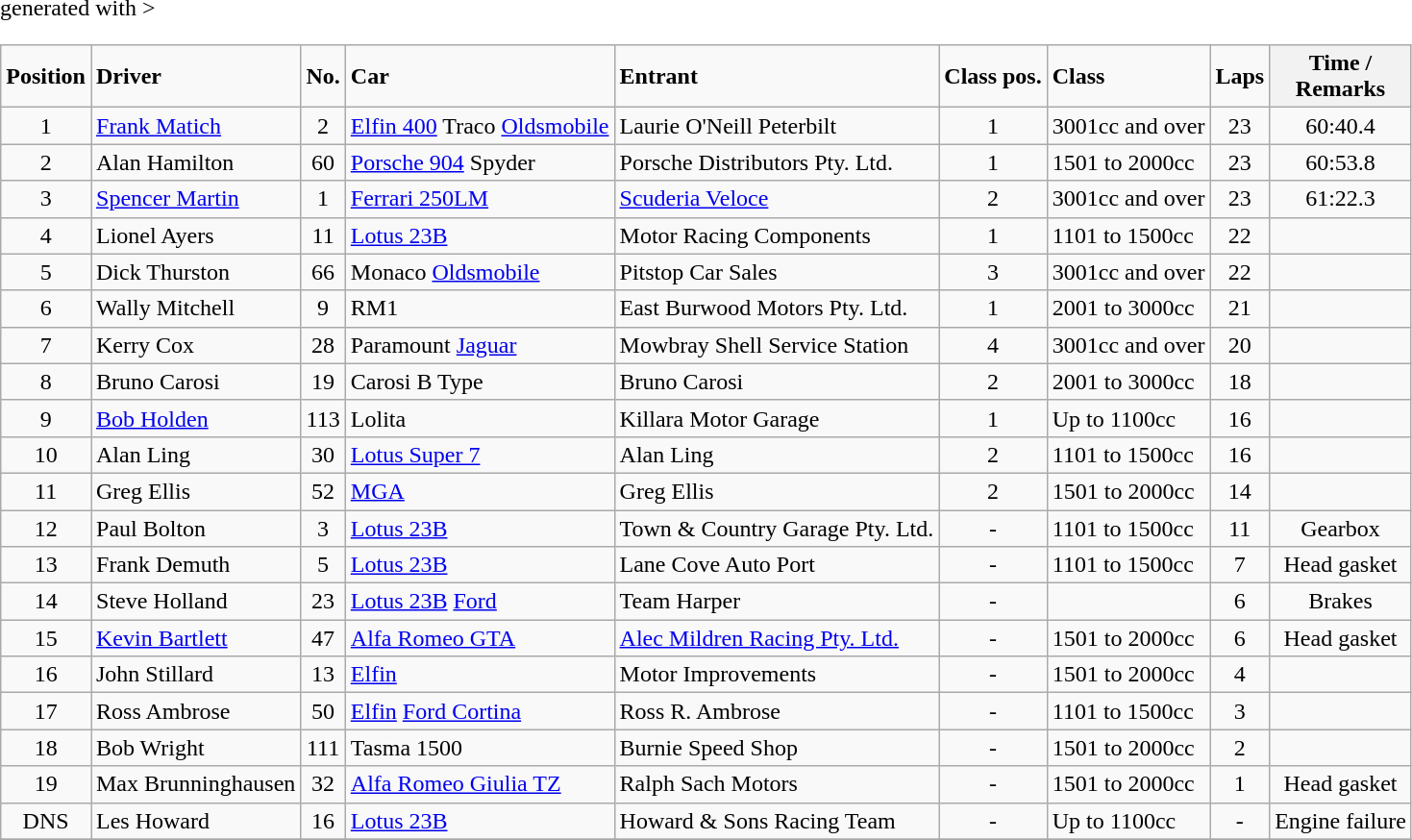<table class="wikitable" <hiddentext>generated with >
<tr style="font-weight:bold">
<td align="center">Position</td>
<td>Driver</td>
<td align="center">No.</td>
<td>Car</td>
<td>Entrant</td>
<td>Class pos.</td>
<td>Class</td>
<td align="center">Laps</td>
<th>Time / <br>Remarks</th>
</tr>
<tr>
<td align="center">1</td>
<td><a href='#'>Frank Matich</a></td>
<td align="center">2</td>
<td><a href='#'>Elfin 400</a> Traco <a href='#'>Oldsmobile</a></td>
<td>Laurie O'Neill Peterbilt</td>
<td align="center">1</td>
<td>3001cc and over</td>
<td align="center">23</td>
<td align="center">60:40.4</td>
</tr>
<tr>
<td align="center">2</td>
<td>Alan Hamilton</td>
<td align="center">60</td>
<td><a href='#'>Porsche 904</a> Spyder</td>
<td>Porsche Distributors Pty. Ltd.</td>
<td align="center">1</td>
<td>1501 to 2000cc</td>
<td align="center">23</td>
<td align="center">60:53.8</td>
</tr>
<tr>
<td align="center">3</td>
<td><a href='#'>Spencer Martin</a></td>
<td align="center">1</td>
<td><a href='#'>Ferrari 250LM</a></td>
<td><a href='#'>Scuderia Veloce</a></td>
<td align="center">2</td>
<td>3001cc and over</td>
<td align="center">23</td>
<td align="center">61:22.3</td>
</tr>
<tr>
<td align="center">4</td>
<td>Lionel Ayers</td>
<td align="center">11</td>
<td><a href='#'>Lotus 23B</a></td>
<td>Motor Racing Components</td>
<td align="center">1</td>
<td>1101 to 1500cc</td>
<td align="center">22</td>
<td></td>
</tr>
<tr>
<td align="center">5</td>
<td>Dick Thurston</td>
<td align="center">66</td>
<td>Monaco <a href='#'>Oldsmobile</a></td>
<td>Pitstop Car Sales</td>
<td align="center">3</td>
<td>3001cc and over</td>
<td align="center">22</td>
<td></td>
</tr>
<tr>
<td align="center">6</td>
<td>Wally Mitchell</td>
<td align="center">9</td>
<td>RM1</td>
<td>East Burwood Motors Pty. Ltd.</td>
<td align="center">1</td>
<td>2001 to 3000cc</td>
<td align="center">21</td>
<td></td>
</tr>
<tr>
<td align="center">7</td>
<td>Kerry Cox</td>
<td align="center">28</td>
<td>Paramount <a href='#'>Jaguar</a></td>
<td>Mowbray Shell Service Station</td>
<td align="center">4</td>
<td>3001cc and over</td>
<td align="center">20</td>
<td></td>
</tr>
<tr>
<td align="center">8</td>
<td>Bruno Carosi</td>
<td align="center">19</td>
<td>Carosi B Type</td>
<td>Bruno Carosi</td>
<td align="center">2</td>
<td>2001 to 3000cc</td>
<td align="center">18</td>
<td></td>
</tr>
<tr>
<td align="center">9</td>
<td><a href='#'>Bob Holden</a></td>
<td align="center">113</td>
<td>Lolita</td>
<td>Killara Motor Garage</td>
<td align="center">1</td>
<td>Up to 1100cc</td>
<td align="center">16</td>
<td></td>
</tr>
<tr>
<td align="center">10</td>
<td>Alan Ling</td>
<td align="center">30</td>
<td><a href='#'>Lotus Super 7</a></td>
<td>Alan Ling</td>
<td align="center">2</td>
<td>1101 to 1500cc</td>
<td align="center">16</td>
<td></td>
</tr>
<tr>
<td align="center">11</td>
<td>Greg Ellis</td>
<td align="center">52</td>
<td><a href='#'>MGA</a></td>
<td>Greg Ellis</td>
<td align="center">2</td>
<td>1501 to 2000cc</td>
<td align="center">14</td>
<td></td>
</tr>
<tr>
<td align="center">12</td>
<td>Paul Bolton</td>
<td align="center">3</td>
<td><a href='#'>Lotus 23B</a></td>
<td>Town & Country Garage Pty. Ltd.</td>
<td align="center">-</td>
<td>1101 to 1500cc</td>
<td align="center">11</td>
<td align="center">Gearbox</td>
</tr>
<tr>
<td align="center">13</td>
<td>Frank Demuth</td>
<td align="center">5</td>
<td><a href='#'>Lotus 23B</a></td>
<td>Lane Cove Auto Port</td>
<td align="center">-</td>
<td>1101 to 1500cc</td>
<td align="center">7</td>
<td align="center">Head gasket</td>
</tr>
<tr>
<td align="center">14</td>
<td>Steve Holland</td>
<td align="center">23</td>
<td><a href='#'>Lotus 23B</a> <a href='#'>Ford</a></td>
<td>Team Harper</td>
<td align="center">-</td>
<td></td>
<td align="center">6</td>
<td align="center">Brakes</td>
</tr>
<tr>
<td align="center">15</td>
<td><a href='#'>Kevin Bartlett</a></td>
<td align="center">47</td>
<td><a href='#'>Alfa Romeo GTA</a></td>
<td><a href='#'>Alec Mildren Racing Pty. Ltd.</a></td>
<td align="center">-</td>
<td>1501 to 2000cc</td>
<td align="center">6</td>
<td align="center">Head gasket</td>
</tr>
<tr>
<td align="center">16</td>
<td>John Stillard</td>
<td align="center">13</td>
<td><a href='#'>Elfin</a></td>
<td>Motor Improvements</td>
<td align="center">-</td>
<td>1501 to 2000cc</td>
<td align="center">4</td>
<td></td>
</tr>
<tr>
<td align="center">17</td>
<td>Ross Ambrose</td>
<td align="center">50</td>
<td><a href='#'>Elfin</a> <a href='#'>Ford Cortina</a></td>
<td>Ross R. Ambrose</td>
<td align="center">-</td>
<td>1101 to 1500cc</td>
<td align="center">3</td>
<td></td>
</tr>
<tr>
<td align="center">18</td>
<td>Bob Wright</td>
<td align="center">111</td>
<td>Tasma 1500</td>
<td>Burnie Speed Shop</td>
<td align="center">-</td>
<td>1501 to 2000cc</td>
<td align="center">2</td>
<td></td>
</tr>
<tr>
<td align="center">19</td>
<td>Max Brunninghausen</td>
<td align="center">32</td>
<td><a href='#'>Alfa Romeo Giulia TZ</a></td>
<td>Ralph Sach Motors</td>
<td align="center">-</td>
<td>1501 to 2000cc</td>
<td align="center">1</td>
<td align="center">Head gasket</td>
</tr>
<tr>
<td align="center">DNS</td>
<td>Les Howard</td>
<td align="center">16</td>
<td><a href='#'>Lotus 23B</a></td>
<td>Howard & Sons Racing Team</td>
<td align="center">-</td>
<td>Up to 1100cc</td>
<td align="center">-</td>
<td align="center">Engine failure</td>
</tr>
<tr>
</tr>
</table>
